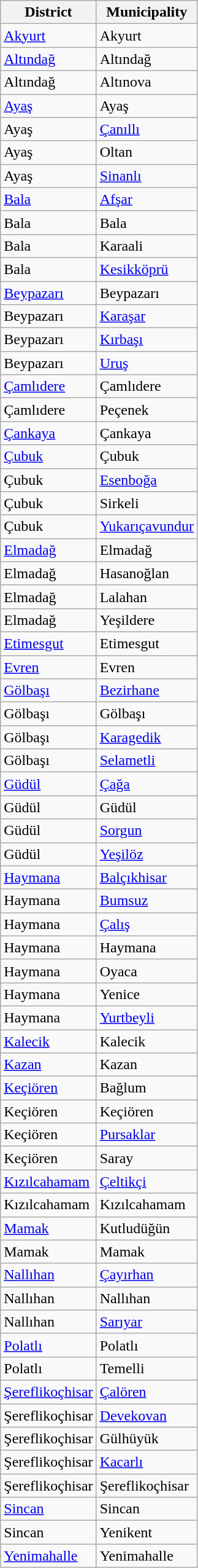<table class="sortable wikitable">
<tr>
<th>District</th>
<th>Municipality</th>
</tr>
<tr>
<td><a href='#'>Akyurt</a></td>
<td>Akyurt</td>
</tr>
<tr>
<td><a href='#'>Altındağ</a></td>
<td>Altındağ</td>
</tr>
<tr>
<td>Altındağ</td>
<td>Altınova</td>
</tr>
<tr>
<td><a href='#'>Ayaş</a></td>
<td>Ayaş</td>
</tr>
<tr>
<td>Ayaş</td>
<td><a href='#'>Çanıllı</a></td>
</tr>
<tr>
<td>Ayaş</td>
<td>Oltan</td>
</tr>
<tr>
<td>Ayaş</td>
<td><a href='#'>Sinanlı</a></td>
</tr>
<tr>
<td><a href='#'>Bala</a></td>
<td><a href='#'>Afşar</a></td>
</tr>
<tr>
<td>Bala</td>
<td>Bala</td>
</tr>
<tr>
<td>Bala</td>
<td>Karaali</td>
</tr>
<tr>
<td>Bala</td>
<td><a href='#'>Kesikköprü</a></td>
</tr>
<tr>
<td><a href='#'>Beypazarı</a></td>
<td>Beypazarı</td>
</tr>
<tr>
<td>Beypazarı</td>
<td><a href='#'>Karaşar</a></td>
</tr>
<tr>
<td>Beypazarı</td>
<td><a href='#'>Kırbaşı</a></td>
</tr>
<tr>
<td>Beypazarı</td>
<td><a href='#'>Uruş</a></td>
</tr>
<tr>
<td><a href='#'>Çamlıdere</a></td>
<td>Çamlıdere</td>
</tr>
<tr>
<td>Çamlıdere</td>
<td>Peçenek</td>
</tr>
<tr>
<td><a href='#'>Çankaya</a></td>
<td>Çankaya</td>
</tr>
<tr>
<td><a href='#'>Çubuk</a></td>
<td>Çubuk</td>
</tr>
<tr>
<td>Çubuk</td>
<td><a href='#'>Esenboğa</a></td>
</tr>
<tr>
<td>Çubuk</td>
<td>Sirkeli</td>
</tr>
<tr>
<td>Çubuk</td>
<td><a href='#'>Yukarıçavundur</a></td>
</tr>
<tr>
<td><a href='#'>Elmadağ</a></td>
<td>Elmadağ</td>
</tr>
<tr>
<td>Elmadağ</td>
<td>Hasanoğlan</td>
</tr>
<tr>
<td>Elmadağ</td>
<td>Lalahan</td>
</tr>
<tr>
<td>Elmadağ</td>
<td>Yeşildere</td>
</tr>
<tr>
<td><a href='#'>Etimesgut</a></td>
<td>Etimesgut</td>
</tr>
<tr>
<td><a href='#'>Evren</a></td>
<td>Evren</td>
</tr>
<tr>
<td><a href='#'>Gölbaşı</a></td>
<td><a href='#'>Bezirhane</a></td>
</tr>
<tr>
<td>Gölbaşı</td>
<td>Gölbaşı</td>
</tr>
<tr>
<td>Gölbaşı</td>
<td><a href='#'>Karagedik</a></td>
</tr>
<tr>
<td>Gölbaşı</td>
<td><a href='#'>Selametli</a></td>
</tr>
<tr>
<td><a href='#'>Güdül</a></td>
<td><a href='#'>Çağa</a></td>
</tr>
<tr>
<td>Güdül</td>
<td>Güdül</td>
</tr>
<tr>
<td>Güdül</td>
<td><a href='#'>Sorgun</a></td>
</tr>
<tr>
<td>Güdül</td>
<td><a href='#'>Yeşilöz</a></td>
</tr>
<tr>
<td><a href='#'>Haymana</a></td>
<td><a href='#'>Balçıkhisar</a></td>
</tr>
<tr>
<td>Haymana</td>
<td><a href='#'>Bumsuz</a></td>
</tr>
<tr>
<td>Haymana</td>
<td><a href='#'>Çalış</a></td>
</tr>
<tr>
<td>Haymana</td>
<td>Haymana</td>
</tr>
<tr>
<td>Haymana</td>
<td>Oyaca</td>
</tr>
<tr>
<td>Haymana</td>
<td>Yenice</td>
</tr>
<tr>
<td>Haymana</td>
<td><a href='#'>Yurtbeyli</a></td>
</tr>
<tr>
<td><a href='#'>Kalecik</a></td>
<td>Kalecik</td>
</tr>
<tr>
<td><a href='#'>Kazan</a></td>
<td>Kazan</td>
</tr>
<tr>
<td><a href='#'>Keçiören</a></td>
<td>Bağlum</td>
</tr>
<tr>
<td>Keçiören</td>
<td>Keçiören</td>
</tr>
<tr>
<td>Keçiören</td>
<td><a href='#'>Pursaklar</a></td>
</tr>
<tr>
<td>Keçiören</td>
<td>Saray</td>
</tr>
<tr>
<td><a href='#'>Kızılcahamam</a></td>
<td><a href='#'>Çeltikçi</a></td>
</tr>
<tr>
<td>Kızılcahamam</td>
<td>Kızılcahamam</td>
</tr>
<tr>
<td><a href='#'>Mamak</a></td>
<td>Kutludüğün</td>
</tr>
<tr>
<td>Mamak</td>
<td>Mamak</td>
</tr>
<tr>
<td><a href='#'>Nallıhan</a></td>
<td><a href='#'>Çayırhan</a></td>
</tr>
<tr>
<td>Nallıhan</td>
<td>Nallıhan</td>
</tr>
<tr>
<td>Nallıhan</td>
<td><a href='#'>Sarıyar</a></td>
</tr>
<tr>
<td><a href='#'>Polatlı</a></td>
<td>Polatlı</td>
</tr>
<tr>
<td>Polatlı</td>
<td>Temelli</td>
</tr>
<tr>
<td><a href='#'>Şereflikoçhisar</a></td>
<td><a href='#'>Çalören</a></td>
</tr>
<tr>
<td>Şereflikoçhisar</td>
<td><a href='#'>Devekovan</a></td>
</tr>
<tr>
<td>Şereflikoçhisar</td>
<td>Gülhüyük</td>
</tr>
<tr>
<td>Şereflikoçhisar</td>
<td><a href='#'>Kacarlı</a></td>
</tr>
<tr>
<td>Şereflikoçhisar</td>
<td>Şereflikoçhisar</td>
</tr>
<tr>
<td><a href='#'>Sincan</a></td>
<td>Sincan</td>
</tr>
<tr>
<td>Sincan</td>
<td>Yenikent</td>
</tr>
<tr>
<td><a href='#'>Yenimahalle</a></td>
<td>Yenimahalle</td>
</tr>
</table>
